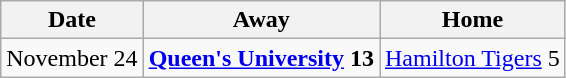<table class="wikitable">
<tr>
<th>Date</th>
<th>Away</th>
<th>Home</th>
</tr>
<tr>
<td>November 24</td>
<td><strong><a href='#'>Queen's University</a> 13</strong></td>
<td><a href='#'>Hamilton Tigers</a> 5</td>
</tr>
</table>
